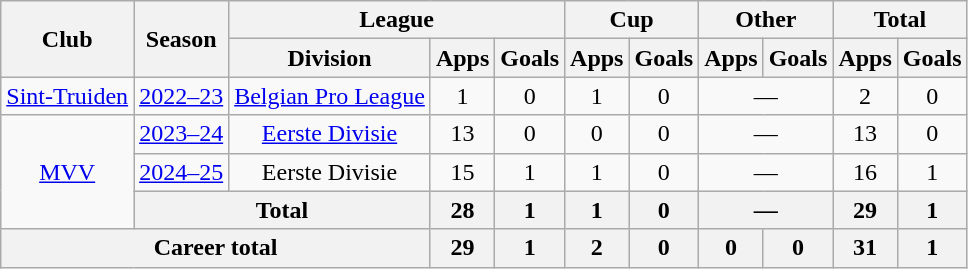<table class="wikitable" style="text-align:center">
<tr>
<th rowspan="2">Club</th>
<th rowspan="2">Season</th>
<th colspan="3">League</th>
<th colspan="2">Cup</th>
<th colspan="2">Other</th>
<th colspan="2">Total</th>
</tr>
<tr>
<th>Division</th>
<th>Apps</th>
<th>Goals</th>
<th>Apps</th>
<th>Goals</th>
<th>Apps</th>
<th>Goals</th>
<th>Apps</th>
<th>Goals</th>
</tr>
<tr>
<td><a href='#'>Sint-Truiden</a></td>
<td><a href='#'>2022–23</a></td>
<td><a href='#'>Belgian Pro League</a></td>
<td>1</td>
<td>0</td>
<td>1</td>
<td>0</td>
<td colspan="2">—</td>
<td>2</td>
<td>0</td>
</tr>
<tr>
<td rowspan="3"><a href='#'>MVV</a></td>
<td><a href='#'>2023–24</a></td>
<td><a href='#'>Eerste Divisie</a></td>
<td>13</td>
<td>0</td>
<td>0</td>
<td>0</td>
<td colspan="2">—</td>
<td>13</td>
<td>0</td>
</tr>
<tr>
<td><a href='#'>2024–25</a></td>
<td>Eerste Divisie</td>
<td>15</td>
<td>1</td>
<td>1</td>
<td>0</td>
<td colspan="2">—</td>
<td>16</td>
<td>1</td>
</tr>
<tr>
<th colspan="2">Total</th>
<th>28</th>
<th>1</th>
<th>1</th>
<th>0</th>
<th colspan="2">—</th>
<th>29</th>
<th>1</th>
</tr>
<tr>
<th colspan="3">Career total</th>
<th>29</th>
<th>1</th>
<th>2</th>
<th>0</th>
<th>0</th>
<th>0</th>
<th>31</th>
<th>1</th>
</tr>
</table>
